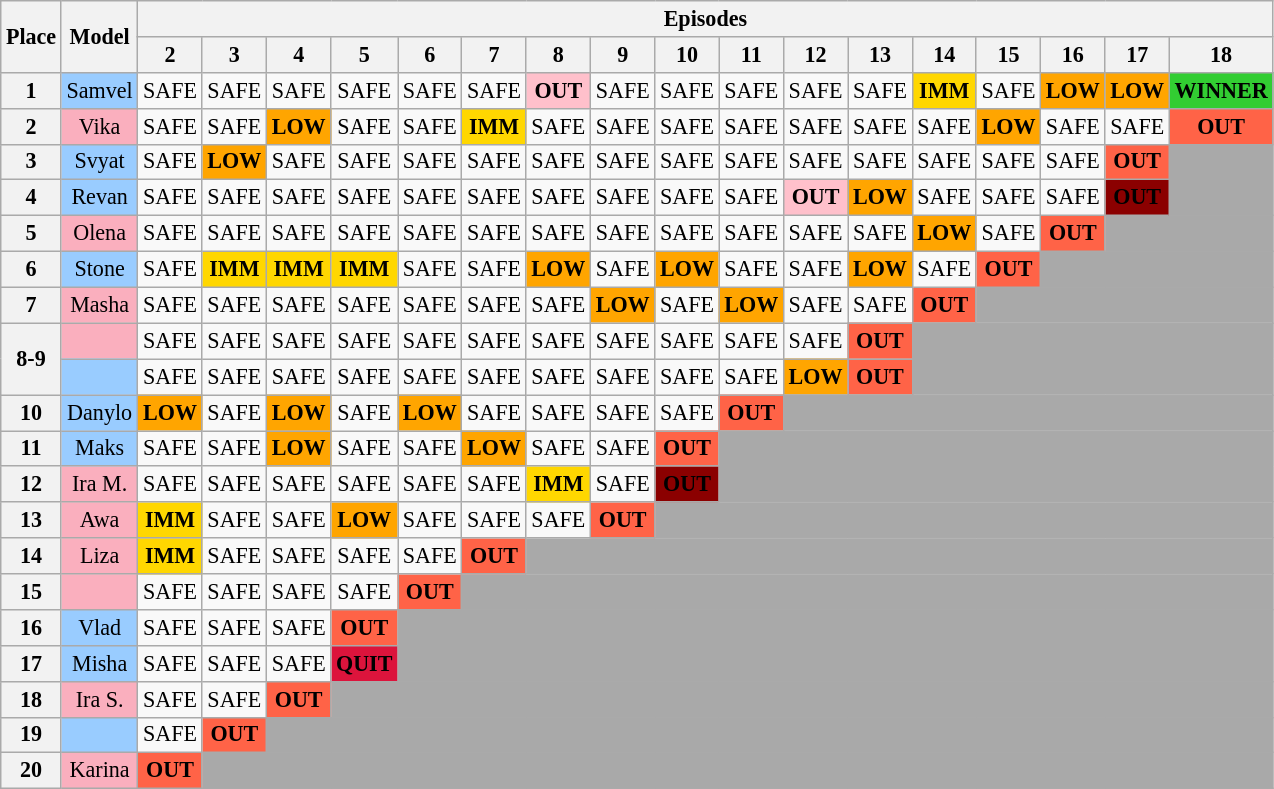<table class="wikitable" style="text-align:center; font-size:92%">
<tr>
<th rowspan="2">Place</th>
<th rowspan="2">Model</th>
<th colspan="17">Episodes</th>
</tr>
<tr>
<th>2</th>
<th>3</th>
<th>4</th>
<th>5</th>
<th>6</th>
<th>7</th>
<th>8</th>
<th>9</th>
<th>10</th>
<th>11</th>
<th>12</th>
<th>13</th>
<th>14</th>
<th>15</th>
<th>16</th>
<th>17</th>
<th>18</th>
</tr>
<tr>
<th>1</th>
<td style="background:#9cf;">Samvel</td>
<td>SAFE</td>
<td>SAFE</td>
<td>SAFE</td>
<td>SAFE</td>
<td>SAFE</td>
<td>SAFE</td>
<td style="background:pink;"><strong>OUT</strong></td>
<td>SAFE</td>
<td>SAFE</td>
<td>SAFE</td>
<td>SAFE</td>
<td>SAFE</td>
<td style="background:gold;"><strong>IMM</strong></td>
<td>SAFE</td>
<td style="background:orange;"><strong>LOW</strong></td>
<td style="background:orange;"><strong>LOW</strong></td>
<td style="background:limegreen;"><strong>WINNER</strong></td>
</tr>
<tr>
<th>2</th>
<td style="background:#faafbe">Vika</td>
<td>SAFE</td>
<td>SAFE</td>
<td style="background:orange;"><strong>LOW</strong></td>
<td>SAFE</td>
<td>SAFE</td>
<td style="background:gold;"><strong>IMM</strong></td>
<td>SAFE</td>
<td>SAFE</td>
<td>SAFE</td>
<td>SAFE</td>
<td>SAFE</td>
<td>SAFE</td>
<td>SAFE</td>
<td style="background:orange;"><strong>LOW</strong></td>
<td>SAFE</td>
<td>SAFE</td>
<td style="background:tomato;"><strong>OUT</strong></td>
</tr>
<tr>
<th>3</th>
<td style="background:#9cf;">Svyat</td>
<td>SAFE</td>
<td style="background:orange;"><strong>LOW</strong></td>
<td>SAFE</td>
<td>SAFE</td>
<td>SAFE</td>
<td>SAFE</td>
<td>SAFE</td>
<td>SAFE</td>
<td>SAFE</td>
<td>SAFE</td>
<td>SAFE</td>
<td>SAFE</td>
<td>SAFE</td>
<td>SAFE</td>
<td>SAFE</td>
<td style="background:tomato;"><strong>OUT</strong></td>
<td rowspan="2" colspan="1" style="background:darkgrey"></td>
</tr>
<tr>
<th>4</th>
<td style="background:#9cf;">Revan</td>
<td>SAFE</td>
<td>SAFE</td>
<td>SAFE</td>
<td>SAFE</td>
<td>SAFE</td>
<td>SAFE</td>
<td>SAFE</td>
<td>SAFE</td>
<td>SAFE</td>
<td>SAFE</td>
<td style="background:pink;"><strong>OUT</strong></td>
<td style="background:orange;"><strong>LOW</strong></td>
<td>SAFE</td>
<td>SAFE</td>
<td>SAFE</td>
<td style="background:darkred"><span><strong>OUT</strong></span></td>
</tr>
<tr>
<th>5</th>
<td style="background:#faafbe">Olena</td>
<td>SAFE</td>
<td>SAFE</td>
<td>SAFE</td>
<td>SAFE</td>
<td>SAFE</td>
<td>SAFE</td>
<td>SAFE</td>
<td>SAFE</td>
<td>SAFE</td>
<td>SAFE</td>
<td>SAFE</td>
<td>SAFE</td>
<td style="background:orange;"><strong>LOW</strong></td>
<td>SAFE</td>
<td style="background:tomato;"><strong>OUT</strong></td>
<td colspan="2" style="background:darkgrey"></td>
</tr>
<tr>
<th>6</th>
<td style="background:#9cf;">Stone</td>
<td>SAFE</td>
<td style="background:gold;"><strong>IMM</strong></td>
<td style="background:gold;"><strong>IMM</strong></td>
<td style="background:gold;"><strong>IMM</strong></td>
<td>SAFE</td>
<td>SAFE</td>
<td style="background:orange;"><strong>LOW</strong></td>
<td>SAFE</td>
<td style="background:orange;"><strong>LOW</strong></td>
<td>SAFE</td>
<td>SAFE</td>
<td style="background:orange;"><strong>LOW</strong></td>
<td>SAFE</td>
<td style="background:tomato;"><strong>OUT</strong></td>
<td colspan="4" style="background:darkgrey"></td>
</tr>
<tr>
<th>7</th>
<td style="background:#faafbe">Masha</td>
<td>SAFE</td>
<td>SAFE</td>
<td>SAFE</td>
<td>SAFE</td>
<td>SAFE</td>
<td>SAFE</td>
<td>SAFE</td>
<td style="background:orange;"><strong>LOW</strong></td>
<td>SAFE</td>
<td style="background:orange;"><strong>LOW</strong></td>
<td>SAFE</td>
<td>SAFE</td>
<td style="background:tomato;"><strong>OUT</strong></td>
<td colspan="4" style="background:darkgrey"></td>
</tr>
<tr>
<th rowspan="2">8-9</th>
<td style="background:#faafbe"></td>
<td>SAFE</td>
<td>SAFE</td>
<td>SAFE</td>
<td>SAFE</td>
<td>SAFE</td>
<td>SAFE</td>
<td>SAFE</td>
<td>SAFE</td>
<td>SAFE</td>
<td>SAFE</td>
<td>SAFE</td>
<td style="background:tomato;"><strong>OUT</strong></td>
<td rowspan="2" colspan="6" style="background:darkgrey"></td>
</tr>
<tr>
<td style="background:#9cf;"></td>
<td>SAFE</td>
<td>SAFE</td>
<td>SAFE</td>
<td>SAFE</td>
<td>SAFE</td>
<td>SAFE</td>
<td>SAFE</td>
<td>SAFE</td>
<td>SAFE</td>
<td>SAFE</td>
<td style="background:orange;"><strong>LOW</strong></td>
<td style="background:tomato;"><strong>OUT</strong></td>
</tr>
<tr>
<th>10</th>
<td style="background:#9cf;">Danylo</td>
<td style="background:orange;"><strong>LOW</strong></td>
<td>SAFE</td>
<td style="background:orange;"><strong>LOW</strong></td>
<td>SAFE</td>
<td style="background:orange;"><strong>LOW</strong></td>
<td>SAFE</td>
<td>SAFE</td>
<td>SAFE</td>
<td>SAFE</td>
<td style="background:tomato;"><strong>OUT</strong></td>
<td colspan="7" style="background:darkgrey"></td>
</tr>
<tr>
<th>11</th>
<td style="background:#9cf;">Maks</td>
<td>SAFE</td>
<td>SAFE</td>
<td style="background:orange;"><strong>LOW</strong></td>
<td>SAFE</td>
<td>SAFE</td>
<td style="background:orange;"><strong>LOW</strong></td>
<td>SAFE</td>
<td>SAFE</td>
<td style="background:tomato;"><strong>OUT</strong></td>
<td rowspan="2" colspan="8" style="background:darkgrey"></td>
</tr>
<tr>
<th>12</th>
<td style="background:#faafbe">Ira M.</td>
<td>SAFE</td>
<td>SAFE</td>
<td>SAFE</td>
<td>SAFE</td>
<td>SAFE</td>
<td>SAFE</td>
<td style="background:gold;"><strong>IMM</strong></td>
<td>SAFE</td>
<td style="background:darkred"><span><strong>OUT</strong></span></td>
</tr>
<tr>
<th>13</th>
<td style="background:#faafbe">Awa</td>
<td style="background:gold;"><strong>IMM</strong></td>
<td>SAFE</td>
<td>SAFE</td>
<td style="background:orange;"><strong>LOW</strong></td>
<td>SAFE</td>
<td>SAFE</td>
<td>SAFE</td>
<td style="background:tomato;"><strong>OUT</strong></td>
<td colspan="9" style="background:darkgrey"></td>
</tr>
<tr>
<th>14</th>
<td style="background:#faafbe">Liza</td>
<td style="background:gold;"><strong>IMM</strong></td>
<td>SAFE</td>
<td>SAFE</td>
<td>SAFE</td>
<td>SAFE</td>
<td style="background:tomato;"><strong>OUT</strong></td>
<td colspan="11" style="background:darkgrey"></td>
</tr>
<tr>
<th>15</th>
<td style="background:#faafbe"></td>
<td>SAFE</td>
<td>SAFE</td>
<td>SAFE</td>
<td>SAFE</td>
<td style="background:tomato;"><strong>OUT</strong></td>
<td colspan="12" style="background:darkgrey"></td>
</tr>
<tr>
<th>16</th>
<td style="background:#9cf;">Vlad</td>
<td>SAFE</td>
<td>SAFE</td>
<td>SAFE</td>
<td style="background:tomato;"><strong>OUT</strong></td>
<td rowspan="2" colspan="13" style="background:darkgrey"></td>
</tr>
<tr>
<th>17</th>
<td style="background:#9cf;">Misha</td>
<td>SAFE</td>
<td>SAFE</td>
<td>SAFE</td>
<td style=background:crimson;><span><strong>QUIT</strong></span></td>
</tr>
<tr>
<th>18</th>
<td style="background:#faafbe">Ira S.</td>
<td>SAFE</td>
<td>SAFE</td>
<td style="background:tomato;"><strong>OUT</strong></td>
<td colspan="14" style="background:darkgrey"></td>
</tr>
<tr>
<th>19</th>
<td style="background:#9cf;"></td>
<td>SAFE</td>
<td style="background:tomato;"><strong>OUT</strong></td>
<td colspan="15" style="background:darkgrey"></td>
</tr>
<tr>
<th>20</th>
<td style="background:#faafbe">Karina</td>
<td style="background:tomato;"><strong>OUT</strong></td>
<td colspan="16" style="background:darkgrey"></td>
</tr>
</table>
